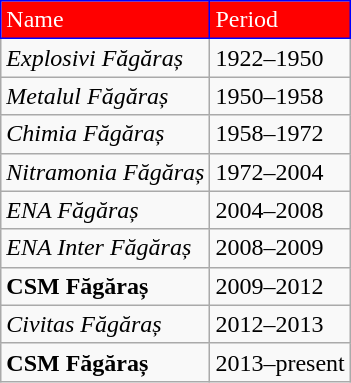<table class="wikitable" style="text-align: left" align="right">
<tr>
<td style="background:#FF0000;color:#FFFFFF;border:1px solid #0000FF">Name</td>
<td style="background:#FF0000;color:#FFFFFF;border:1px solid #0000FF">Period</td>
</tr>
<tr>
<td align=left><em>Explosivi Făgăraș</em></td>
<td>1922–1950</td>
</tr>
<tr>
<td align=left><em>Metalul Făgăraș</em></td>
<td>1950–1958</td>
</tr>
<tr>
<td align=left><em>Chimia Făgăraș</em></td>
<td>1958–1972</td>
</tr>
<tr>
<td align=left><em>Nitramonia Făgăraș</em></td>
<td>1972–2004</td>
</tr>
<tr>
<td align=left><em>ENA Făgăraș</em></td>
<td>2004–2008</td>
</tr>
<tr>
<td align=left><em>ENA Inter Făgăraș</em></td>
<td>2008–2009</td>
</tr>
<tr>
<td align=left><strong>CSM Făgăraș</strong></td>
<td>2009–2012</td>
</tr>
<tr>
<td align=left><em>Civitas Făgăraș</em></td>
<td>2012–2013</td>
</tr>
<tr>
<td align=left><strong>CSM Făgăraș</strong></td>
<td>2013–present</td>
</tr>
</table>
